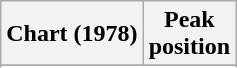<table class="wikitable sortable plainrowheaders" style="text-align:center">
<tr>
<th scope="col">Chart (1978)</th>
<th scope="col">Peak<br>position</th>
</tr>
<tr>
</tr>
<tr>
</tr>
<tr>
</tr>
</table>
